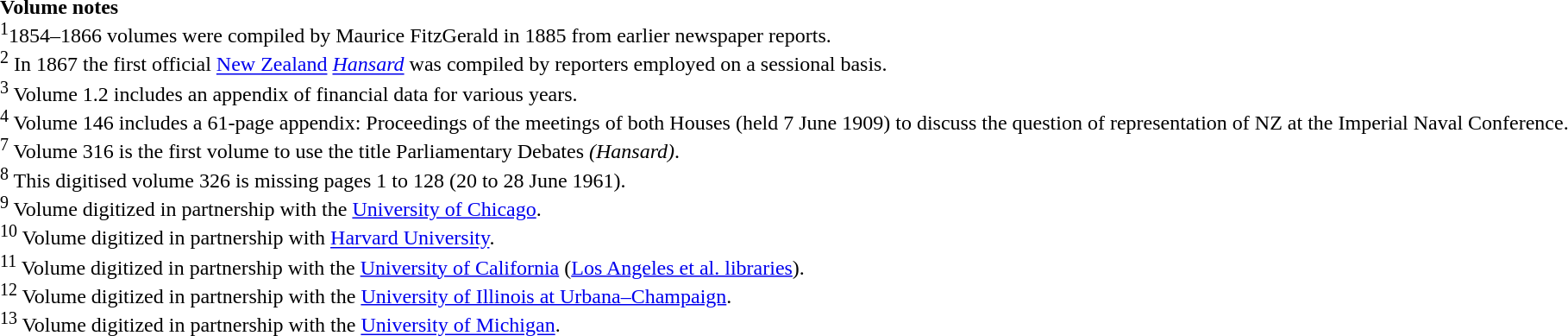<table border="0" cellpadding="2">
<tr>
<td class="toccolours"><strong>Volume notes</strong><br><sup>1</sup>1854–1866 volumes were compiled by Maurice FitzGerald in 1885 from earlier newspaper reports.<br><sup>2</sup> In 1867 the first official <a href='#'>New Zealand</a> <em><a href='#'>Hansard</a></em> was compiled by reporters employed on a sessional basis.<br><sup>3</sup> Volume 1.2 includes an appendix of financial data for various years.<br><sup>4</sup> Volume 146 includes a 61-page appendix: Proceedings of the meetings of both Houses (held 7 June 1909) to discuss the question of representation of NZ at the Imperial Naval Conference.<br><sup>7</sup> Volume 316 is the first volume to use the title Parliamentary Debates <em>(Hansard)</em>.<br><sup>8</sup> This digitised volume 326 is missing pages 1 to 128 (20 to 28 June 1961).<br><sup>9</sup> Volume digitized in partnership with the <a href='#'>University of Chicago</a>.<br><sup>10</sup> Volume digitized in partnership with <a href='#'>Harvard University</a>.<br><sup>11</sup> Volume digitized in partnership with the <a href='#'>University of California</a> (<a href='#'>Los Angeles et al. libraries</a>).<br><sup>12</sup> Volume digitized in partnership with the <a href='#'>University of Illinois at Urbana–Champaign</a>.<br><sup>13</sup> Volume digitized in partnership with the <a href='#'>University of Michigan</a>.</td>
</tr>
</table>
